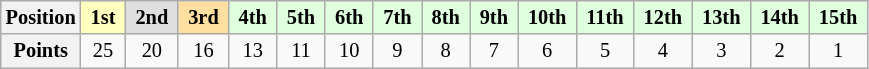<table class="wikitable" style="font-size:85%; text-align:center">
<tr>
<th>Position</th>
<td style="background:#ffffbf;"> <strong>1st</strong> </td>
<td style="background:#dfdfdf;"> <strong>2nd</strong> </td>
<td style="background:#ffdf9f;"> <strong>3rd</strong> </td>
<td style="background:#dfffdf;"> <strong>4th</strong> </td>
<td style="background:#dfffdf;"> <strong>5th</strong> </td>
<td style="background:#dfffdf;"> <strong>6th</strong> </td>
<td style="background:#dfffdf;"> <strong>7th</strong> </td>
<td style="background:#dfffdf;"> <strong>8th</strong> </td>
<td style="background:#dfffdf;"> <strong>9th</strong> </td>
<td style="background:#dfffdf;"> <strong>10th</strong> </td>
<td style="background:#dfffdf;"> <strong>11th</strong> </td>
<td style="background:#dfffdf;"> <strong>12th</strong> </td>
<td style="background:#dfffdf;"> <strong>13th</strong> </td>
<td style="background:#dfffdf;"> <strong>14th</strong> </td>
<td style="background:#dfffdf;"> <strong>15th</strong> </td>
</tr>
<tr>
<th>Points</th>
<td>25</td>
<td>20</td>
<td>16</td>
<td>13</td>
<td>11</td>
<td>10</td>
<td>9</td>
<td>8</td>
<td>7</td>
<td>6</td>
<td>5</td>
<td>4</td>
<td>3</td>
<td>2</td>
<td>1</td>
</tr>
</table>
